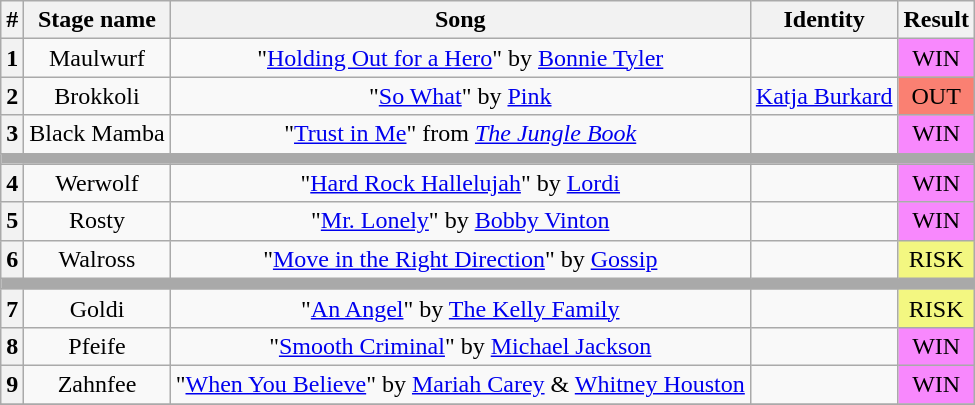<table class="wikitable plainrowheaders" style="text-align: center;">
<tr>
<th>#</th>
<th>Stage name</th>
<th>Song</th>
<th>Identity</th>
<th>Result</th>
</tr>
<tr>
<th>1</th>
<td>Maulwurf</td>
<td>"<a href='#'>Holding Out for a Hero</a>" by <a href='#'>Bonnie Tyler</a></td>
<td></td>
<td bgcolor="F888FD">WIN</td>
</tr>
<tr>
<th>2</th>
<td>Brokkoli</td>
<td>"<a href='#'>So What</a>" by <a href='#'>Pink</a></td>
<td><a href='#'>Katja Burkard</a></td>
<td bgcolor=salmon>OUT</td>
</tr>
<tr>
<th>3</th>
<td>Black Mamba</td>
<td>"<a href='#'>Trust in Me</a>" from <em><a href='#'>The Jungle Book</a></em></td>
<td></td>
<td bgcolor="F888FD">WIN</td>
</tr>
<tr>
<td colspan="5" style="background:darkgray"></td>
</tr>
<tr>
<th>4</th>
<td>Werwolf</td>
<td>"<a href='#'>Hard Rock Hallelujah</a>" by <a href='#'>Lordi</a></td>
<td></td>
<td bgcolor="F888FD">WIN</td>
</tr>
<tr>
<th>5</th>
<td>Rosty</td>
<td>"<a href='#'>Mr. Lonely</a>" by <a href='#'>Bobby Vinton</a></td>
<td></td>
<td bgcolor="F888FD">WIN</td>
</tr>
<tr>
<th>6</th>
<td>Walross</td>
<td>"<a href='#'>Move in the Right Direction</a>" by <a href='#'>Gossip</a></td>
<td></td>
<td bgcolor="F3F781">RISK</td>
</tr>
<tr>
<td colspan="5" style="background:darkgray"></td>
</tr>
<tr>
<th>7</th>
<td>Goldi</td>
<td>"<a href='#'>An Angel</a>" by <a href='#'>The Kelly Family</a></td>
<td></td>
<td bgcolor="F3F781">RISK</td>
</tr>
<tr>
<th>8</th>
<td>Pfeife</td>
<td>"<a href='#'>Smooth Criminal</a>" by <a href='#'>Michael Jackson</a></td>
<td></td>
<td bgcolor="F888FD">WIN</td>
</tr>
<tr>
<th>9</th>
<td>Zahnfee</td>
<td>"<a href='#'>When You Believe</a>" by <a href='#'>Mariah Carey</a> & <a href='#'>Whitney Houston</a></td>
<td></td>
<td bgcolor="F888FD">WIN</td>
</tr>
<tr>
</tr>
</table>
